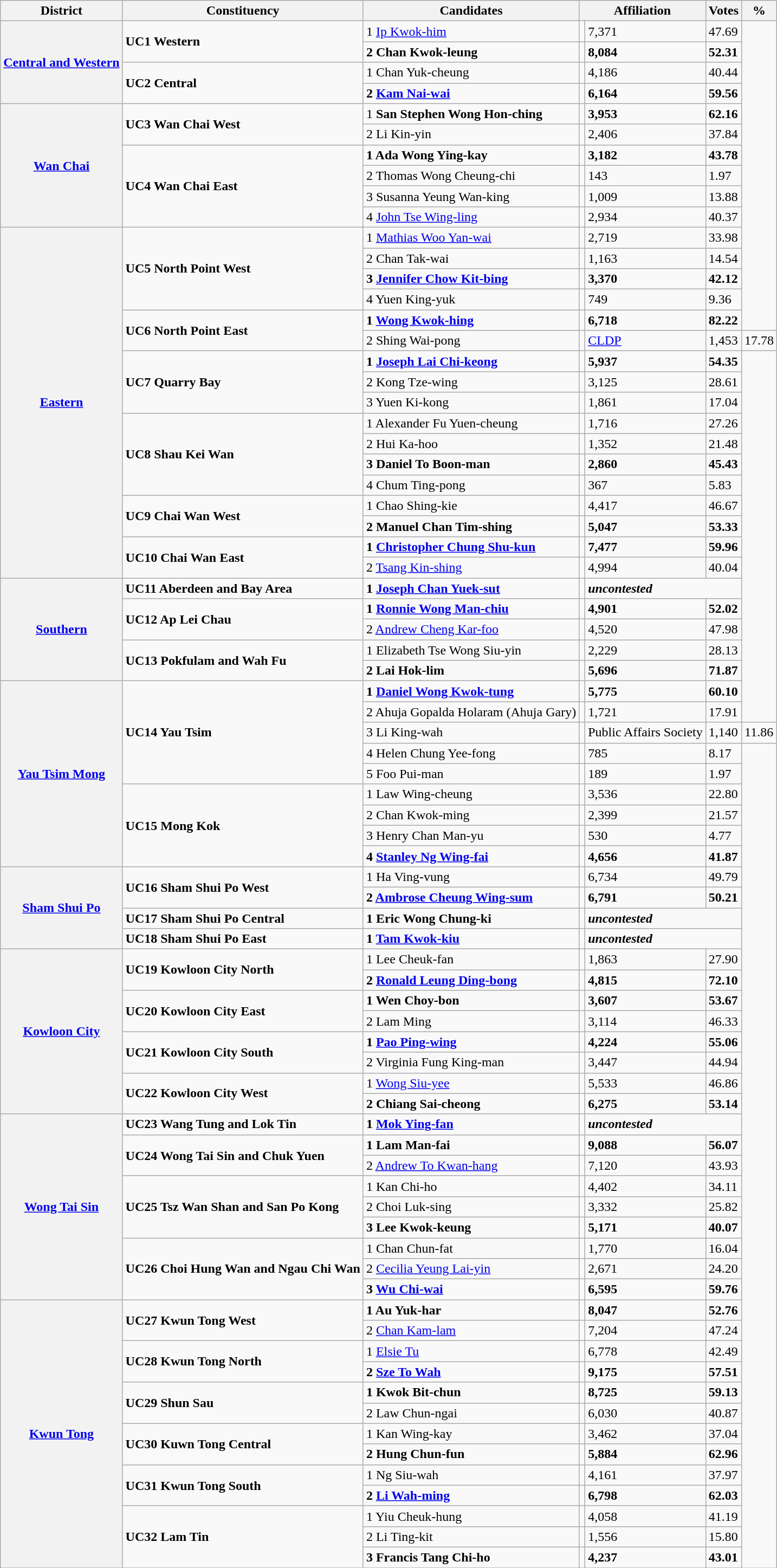<table class="wikitable">
<tr>
<th>District</th>
<th>Constituency</th>
<th>Candidates</th>
<th colspan=2>Affiliation</th>
<th>Votes</th>
<th>%</th>
</tr>
<tr>
<th rowspan=4><a href='#'>Central and Western</a></th>
<td rowspan=2><strong>UC1 Western</strong></td>
<td>1 <a href='#'>Ip Kwok-him</a></td>
<td></td>
<td>7,371</td>
<td>47.69</td>
</tr>
<tr>
<td><strong>2 Chan Kwok-leung</strong></td>
<td></td>
<td><strong>8,084</strong></td>
<td><strong>52.31</strong></td>
</tr>
<tr>
<td rowspan=2><strong>UC2 Central</strong></td>
<td>1 Chan Yuk-cheung</td>
<td></td>
<td>4,186</td>
<td>40.44</td>
</tr>
<tr>
<td><strong>2 <a href='#'>Kam Nai-wai</a></strong></td>
<td></td>
<td><strong>6,164</strong></td>
<td><strong>59.56</strong></td>
</tr>
<tr>
<th rowspan=6><a href='#'>Wan Chai</a></th>
<td rowspan=2><strong>UC3 Wan Chai West</strong></td>
<td>1 <strong>San Stephen Wong Hon-ching</strong></td>
<td></td>
<td><strong>3,953</strong></td>
<td><strong>62.16</strong></td>
</tr>
<tr>
<td>2 Li Kin-yin</td>
<td></td>
<td>2,406</td>
<td>37.84</td>
</tr>
<tr>
<td rowspan=4><strong>UC4 Wan Chai East</strong></td>
<td><strong>1 Ada Wong Ying-kay</strong></td>
<td></td>
<td><strong>3,182</strong></td>
<td><strong>43.78</strong></td>
</tr>
<tr>
<td>2 Thomas Wong Cheung-chi</td>
<td></td>
<td>143</td>
<td>1.97</td>
</tr>
<tr>
<td>3 Susanna Yeung Wan-king</td>
<td></td>
<td>1,009</td>
<td>13.88</td>
</tr>
<tr>
<td>4 <a href='#'>John Tse Wing-ling</a></td>
<td></td>
<td>2,934</td>
<td>40.37</td>
</tr>
<tr>
<th rowspan=17><a href='#'>Eastern</a></th>
<td rowspan=4><strong>UC5 North Point West</strong></td>
<td>1 <a href='#'>Mathias Woo Yan-wai</a></td>
<td></td>
<td>2,719</td>
<td>33.98</td>
</tr>
<tr>
<td>2 Chan Tak-wai</td>
<td></td>
<td>1,163</td>
<td>14.54</td>
</tr>
<tr>
<td><strong>3 <a href='#'>Jennifer Chow Kit-bing</a></strong></td>
<td></td>
<td><strong>3,370</strong></td>
<td><strong>42.12</strong></td>
</tr>
<tr>
<td>4 Yuen King-yuk</td>
<td></td>
<td>749</td>
<td>9.36</td>
</tr>
<tr>
<td rowspan=2><strong>UC6 North Point East</strong></td>
<td><strong>1 <a href='#'>Wong Kwok-hing</a></strong></td>
<td></td>
<td><strong>6,718</strong></td>
<td><strong>82.22</strong></td>
</tr>
<tr>
<td>2 Shing Wai-pong</td>
<td></td>
<td><a href='#'>CLDP</a></td>
<td>1,453</td>
<td>17.78</td>
</tr>
<tr>
<td rowspan=3><strong>UC7 Quarry Bay</strong></td>
<td><strong>1 <a href='#'>Joseph Lai Chi-keong</a></strong></td>
<td></td>
<td><strong>5,937</strong></td>
<td><strong>54.35</strong></td>
</tr>
<tr>
<td>2 Kong Tze-wing</td>
<td></td>
<td>3,125</td>
<td>28.61</td>
</tr>
<tr>
<td>3 Yuen Ki-kong</td>
<td></td>
<td>1,861</td>
<td>17.04</td>
</tr>
<tr>
<td rowspan=4><strong>UC8 Shau Kei Wan</strong></td>
<td>1 Alexander Fu Yuen-cheung</td>
<td></td>
<td>1,716</td>
<td>27.26</td>
</tr>
<tr>
<td>2 Hui Ka-hoo</td>
<td></td>
<td>1,352</td>
<td>21.48</td>
</tr>
<tr>
<td><strong>3 Daniel To Boon-man</strong></td>
<td></td>
<td><strong>2,860</strong></td>
<td><strong>45.43</strong></td>
</tr>
<tr>
<td>4 Chum Ting-pong</td>
<td></td>
<td>367</td>
<td>5.83</td>
</tr>
<tr>
<td rowspan=2><strong>UC9 Chai Wan West</strong></td>
<td>1 Chao Shing-kie</td>
<td></td>
<td>4,417</td>
<td>46.67</td>
</tr>
<tr>
<td><strong>2 Manuel Chan Tim-shing</strong></td>
<td></td>
<td><strong>5,047</strong></td>
<td><strong>53.33</strong></td>
</tr>
<tr>
<td rowspan=2><strong>UC10 Chai Wan East</strong></td>
<td><strong>1 <a href='#'>Christopher Chung Shu-kun</a></strong></td>
<td></td>
<td><strong>7,477</strong></td>
<td><strong>59.96</strong></td>
</tr>
<tr>
<td>2 <a href='#'>Tsang Kin-shing</a></td>
<td></td>
<td>4,994</td>
<td>40.04</td>
</tr>
<tr>
<th rowspan=5><a href='#'>Southern</a></th>
<td><strong>UC11 Aberdeen and Bay Area</strong></td>
<td><strong>1 <a href='#'>Joseph Chan Yuek-sut</a></strong></td>
<td></td>
<td colspan=2><strong><em>uncontested</em></strong></td>
</tr>
<tr>
<td rowspan=2><strong>UC12 Ap Lei Chau</strong></td>
<td><strong>1 <a href='#'>Ronnie Wong Man-chiu</a></strong></td>
<td></td>
<td><strong>4,901</strong></td>
<td><strong>52.02</strong></td>
</tr>
<tr>
<td>2 <a href='#'>Andrew Cheng Kar-foo</a></td>
<td></td>
<td>4,520</td>
<td>47.98</td>
</tr>
<tr>
<td rowspan=2><strong>UC13 Pokfulam and Wah Fu</strong></td>
<td>1 Elizabeth Tse Wong Siu-yin</td>
<td></td>
<td>2,229</td>
<td>28.13</td>
</tr>
<tr>
<td><strong>2 Lai Hok-lim</strong></td>
<td></td>
<td><strong>5,696</strong></td>
<td><strong>71.87</strong></td>
</tr>
<tr>
<th rowspan=9><a href='#'>Yau Tsim Mong</a></th>
<td rowspan=5><strong>UC14 Yau Tsim</strong></td>
<td><strong>1 <a href='#'>Daniel Wong Kwok-tung</a></strong></td>
<td></td>
<td><strong>5,775</strong></td>
<td><strong>60.10</strong></td>
</tr>
<tr>
<td>2 Ahuja Gopalda Holaram (Ahuja Gary)</td>
<td></td>
<td>1,721</td>
<td>17.91</td>
</tr>
<tr>
<td>3 Li King-wah</td>
<td></td>
<td>Public Affairs Society</td>
<td>1,140</td>
<td>11.86</td>
</tr>
<tr>
<td>4 Helen Chung Yee-fong</td>
<td></td>
<td>785</td>
<td>8.17</td>
</tr>
<tr>
<td>5 Foo Pui-man</td>
<td></td>
<td>189</td>
<td>1.97</td>
</tr>
<tr>
<td rowspan=4><strong>UC15 Mong Kok</strong></td>
<td>1 Law Wing-cheung</td>
<td></td>
<td>3,536</td>
<td>22.80</td>
</tr>
<tr>
<td>2 Chan Kwok-ming</td>
<td></td>
<td>2,399</td>
<td>21.57</td>
</tr>
<tr>
<td>3 Henry Chan Man-yu</td>
<td></td>
<td>530</td>
<td>4.77</td>
</tr>
<tr>
<td><strong>4 <a href='#'>Stanley Ng Wing-fai</a></strong></td>
<td></td>
<td><strong>4,656</strong></td>
<td><strong>41.87</strong></td>
</tr>
<tr>
<th rowspan=4><a href='#'>Sham Shui Po</a></th>
<td rowspan=2><strong>UC16 Sham Shui Po West</strong></td>
<td>1 Ha Ving-vung</td>
<td></td>
<td>6,734</td>
<td>49.79</td>
</tr>
<tr>
<td><strong>2 <a href='#'>Ambrose Cheung Wing-sum</a></strong></td>
<td></td>
<td><strong>6,791</strong></td>
<td><strong>50.21</strong></td>
</tr>
<tr>
<td><strong>UC17 Sham Shui Po Central</strong></td>
<td><strong>1 Eric Wong Chung-ki</strong></td>
<td></td>
<td colspan=2><strong><em>uncontested</em></strong></td>
</tr>
<tr>
<td><strong>UC18 Sham Shui Po East</strong></td>
<td><strong>1 <a href='#'>Tam Kwok-kiu</a></strong></td>
<td></td>
<td colspan=2><strong><em>uncontested</em></strong></td>
</tr>
<tr>
<th rowspan=8><a href='#'>Kowloon City</a></th>
<td rowspan=2><strong>UC19 Kowloon City North</strong></td>
<td>1 Lee Cheuk-fan</td>
<td></td>
<td>1,863</td>
<td>27.90</td>
</tr>
<tr>
<td><strong>2 <a href='#'>Ronald Leung Ding-bong</a></strong></td>
<td></td>
<td><strong>4,815</strong></td>
<td><strong>72.10</strong></td>
</tr>
<tr>
<td rowspan=2><strong>UC20 Kowloon City East</strong></td>
<td><strong>1 Wen Choy-bon</strong></td>
<td></td>
<td><strong>3,607</strong></td>
<td><strong>53.67</strong></td>
</tr>
<tr>
<td>2 Lam Ming</td>
<td></td>
<td>3,114</td>
<td>46.33</td>
</tr>
<tr>
<td rowspan=2><strong>UC21 Kowloon City South</strong></td>
<td><strong>1 <a href='#'>Pao Ping-wing</a></strong></td>
<td></td>
<td><strong>4,224</strong></td>
<td><strong>55.06</strong></td>
</tr>
<tr>
<td>2 Virginia Fung King-man</td>
<td></td>
<td>3,447</td>
<td>44.94</td>
</tr>
<tr>
<td rowspan=2><strong>UC22 Kowloon City West</strong></td>
<td>1 <a href='#'>Wong Siu-yee</a></td>
<td></td>
<td>5,533</td>
<td>46.86</td>
</tr>
<tr>
<td><strong>2 Chiang Sai-cheong</strong></td>
<td></td>
<td><strong>6,275</strong></td>
<td><strong>53.14</strong></td>
</tr>
<tr>
<th rowspan=9><a href='#'>Wong Tai Sin</a></th>
<td><strong>UC23 Wang Tung and Lok Tin</strong></td>
<td><strong>1 <a href='#'>Mok Ying-fan</a></strong></td>
<td></td>
<td colspan=2><strong><em>uncontested</em></strong></td>
</tr>
<tr>
<td rowspan=2><strong>UC24 Wong Tai Sin and Chuk Yuen</strong></td>
<td><strong>1 Lam Man-fai</strong></td>
<td></td>
<td><strong>9,088</strong></td>
<td><strong>56.07</strong></td>
</tr>
<tr>
<td>2 <a href='#'>Andrew To Kwan-hang</a></td>
<td></td>
<td>7,120</td>
<td>43.93</td>
</tr>
<tr>
<td rowspan=3><strong>UC25 Tsz Wan Shan and San Po Kong</strong></td>
<td>1 Kan Chi-ho</td>
<td></td>
<td>4,402</td>
<td>34.11</td>
</tr>
<tr>
<td>2 Choi Luk-sing</td>
<td></td>
<td>3,332</td>
<td>25.82</td>
</tr>
<tr>
<td><strong>3 Lee Kwok-keung</strong></td>
<td></td>
<td><strong>5,171</strong></td>
<td><strong>40.07</strong></td>
</tr>
<tr>
<td rowspan=3><strong>UC26 Choi Hung Wan and Ngau Chi Wan</strong></td>
<td>1 Chan Chun-fat</td>
<td></td>
<td>1,770</td>
<td>16.04</td>
</tr>
<tr>
<td>2 <a href='#'>Cecilia Yeung Lai-yin</a></td>
<td></td>
<td>2,671</td>
<td>24.20</td>
</tr>
<tr>
<td><strong>3 <a href='#'>Wu Chi-wai</a></strong></td>
<td></td>
<td><strong>6,595</strong></td>
<td><strong>59.76</strong></td>
</tr>
<tr>
<th rowspan=13><a href='#'>Kwun Tong</a></th>
<td rowspan=2><strong>UC27 Kwun Tong West</strong></td>
<td><strong>1 Au Yuk-har</strong></td>
<td></td>
<td><strong>8,047</strong></td>
<td><strong>52.76</strong></td>
</tr>
<tr>
<td>2 <a href='#'>Chan Kam-lam</a></td>
<td></td>
<td>7,204</td>
<td>47.24</td>
</tr>
<tr>
<td rowspan=2><strong>UC28 Kwun Tong North</strong></td>
<td>1 <a href='#'>Elsie Tu</a></td>
<td></td>
<td>6,778</td>
<td>42.49</td>
</tr>
<tr>
<td><strong>2 <a href='#'>Sze To Wah</a></strong></td>
<td></td>
<td><strong>9,175</strong></td>
<td><strong>57.51</strong></td>
</tr>
<tr>
<td rowspan=2><strong>UC29 Shun Sau</strong></td>
<td><strong>1 Kwok Bit-chun</strong></td>
<td></td>
<td><strong>8,725</strong></td>
<td><strong>59.13</strong></td>
</tr>
<tr>
<td>2 Law Chun-ngai</td>
<td></td>
<td>6,030</td>
<td>40.87</td>
</tr>
<tr>
<td rowspan=2><strong>UC30 Kuwn Tong Central</strong></td>
<td>1 Kan Wing-kay</td>
<td></td>
<td>3,462</td>
<td>37.04</td>
</tr>
<tr>
<td><strong>2 Hung Chun-fun</strong></td>
<td></td>
<td><strong>5,884</strong></td>
<td><strong>62.96</strong></td>
</tr>
<tr>
<td rowspan=2><strong>UC31 Kwun Tong South</strong></td>
<td>1 Ng Siu-wah</td>
<td></td>
<td>4,161</td>
<td>37.97</td>
</tr>
<tr>
<td><strong>2 <a href='#'>Li Wah-ming</a></strong></td>
<td></td>
<td><strong>6,798</strong></td>
<td><strong>62.03</strong></td>
</tr>
<tr>
<td rowspan=3><strong>UC32 Lam Tin</strong></td>
<td>1 Yiu Cheuk-hung</td>
<td></td>
<td>4,058</td>
<td>41.19</td>
</tr>
<tr>
<td>2 Li Ting-kit</td>
<td></td>
<td>1,556</td>
<td>15.80</td>
</tr>
<tr>
<td><strong>3 Francis Tang Chi-ho</strong></td>
<td></td>
<td><strong>4,237</strong></td>
<td><strong>43.01</strong></td>
</tr>
<tr>
</tr>
</table>
